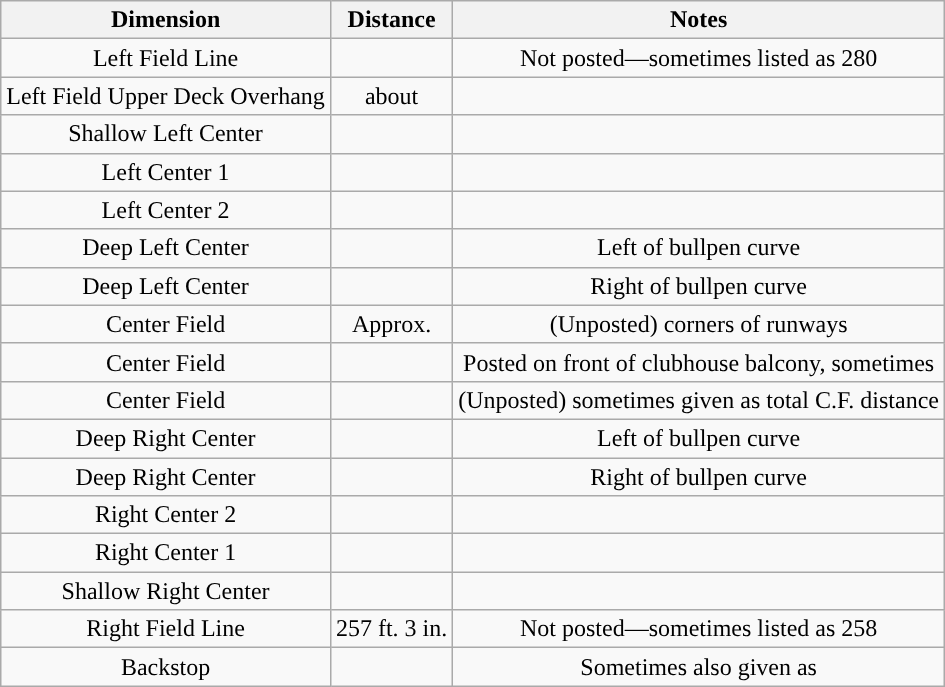<table class="wikitable" style="text-align:center">
<tr>
<th>Dimension</th>
<th>Distance</th>
<th>Notes</th>
</tr>
<tr>
<td>Left Field Line</td>
<td></td>
<td>Not posted—sometimes listed as 280</td>
</tr>
<tr>
<td>Left Field Upper Deck Overhang</td>
<td>about </td>
<td></td>
</tr>
<tr>
<td>Shallow Left Center</td>
<td></td>
<td></td>
</tr>
<tr>
<td>Left Center 1</td>
<td></td>
<td></td>
</tr>
<tr>
<td>Left Center 2</td>
<td></td>
<td></td>
</tr>
<tr>
<td>Deep Left Center</td>
<td></td>
<td>Left of bullpen curve</td>
</tr>
<tr>
<td>Deep Left Center</td>
<td></td>
<td>Right of bullpen curve</td>
</tr>
<tr>
<td>Center Field</td>
<td>Approx. </td>
<td>(Unposted) corners of runways</td>
</tr>
<tr>
<td>Center Field</td>
<td></td>
<td>Posted on front of clubhouse balcony, sometimes </td>
</tr>
<tr>
<td>Center Field</td>
<td></td>
<td>(Unposted) sometimes given as total C.F. distance</td>
</tr>
<tr>
<td>Deep Right Center</td>
<td></td>
<td>Left of bullpen curve</td>
</tr>
<tr>
<td>Deep Right Center</td>
<td></td>
<td>Right of bullpen curve</td>
</tr>
<tr>
<td>Right Center 2</td>
<td></td>
<td></td>
</tr>
<tr>
<td>Right Center 1</td>
<td></td>
<td></td>
</tr>
<tr>
<td>Shallow Right Center</td>
<td></td>
<td></td>
</tr>
<tr>
<td>Right Field Line</td>
<td>257 ft. 3 in.</td>
<td>Not posted—sometimes listed as 258</td>
</tr>
<tr>
<td>Backstop</td>
<td></td>
<td>Sometimes also given as </td>
</tr>
</table>
